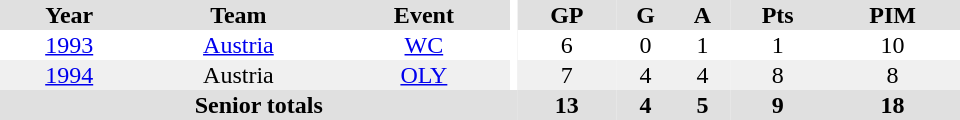<table border="0" cellpadding="1" cellspacing="0" ID="Table3" style="text-align:center; width:40em">
<tr bgcolor="#e0e0e0">
<th>Year</th>
<th>Team</th>
<th>Event</th>
<th rowspan="102" bgcolor="#ffffff"></th>
<th>GP</th>
<th>G</th>
<th>A</th>
<th>Pts</th>
<th>PIM</th>
</tr>
<tr>
<td><a href='#'>1993</a></td>
<td><a href='#'>Austria</a></td>
<td><a href='#'>WC</a></td>
<td>6</td>
<td>0</td>
<td>1</td>
<td>1</td>
<td>10</td>
</tr>
<tr bgcolor="#f0f0f0">
<td><a href='#'>1994</a></td>
<td>Austria</td>
<td><a href='#'>OLY</a></td>
<td>7</td>
<td>4</td>
<td>4</td>
<td>8</td>
<td>8</td>
</tr>
<tr bgcolor="#e0e0e0">
<th colspan="4">Senior totals</th>
<th>13</th>
<th>4</th>
<th>5</th>
<th>9</th>
<th>18</th>
</tr>
</table>
